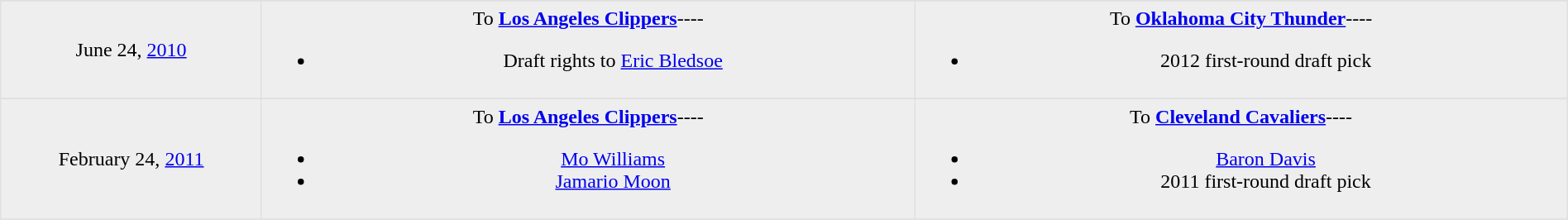<table border=1 style="border-collapse:collapse; text-align: center; width: 100%" bordercolor="#DFDFDF"  cellpadding="5">
<tr>
</tr>
<tr bgcolor="eeeeee">
<td style="width:12%">June 24, <a href='#'>2010</a></td>
<td style="width:30%" valign="top">To <strong><a href='#'>Los Angeles Clippers</a></strong>----<br><ul><li>Draft rights to <a href='#'>Eric Bledsoe</a></li></ul></td>
<td style="width:30%" valign="top">To <strong><a href='#'>Oklahoma City Thunder</a></strong>----<br><ul><li>2012 first-round draft pick</li></ul></td>
</tr>
<tr>
</tr>
<tr bgcolor="eeeeee">
<td style="width:12%">February 24, <a href='#'>2011</a></td>
<td style="width:30%" valign="top">To <strong><a href='#'>Los Angeles Clippers</a></strong>----<br><ul><li> <a href='#'>Mo Williams</a></li><li> <a href='#'>Jamario Moon</a></li></ul></td>
<td style="width:30%" valign="top">To <strong><a href='#'>Cleveland Cavaliers</a></strong>----<br><ul><li> <a href='#'>Baron Davis</a></li><li>2011 first-round draft pick</li></ul></td>
</tr>
<tr>
</tr>
</table>
